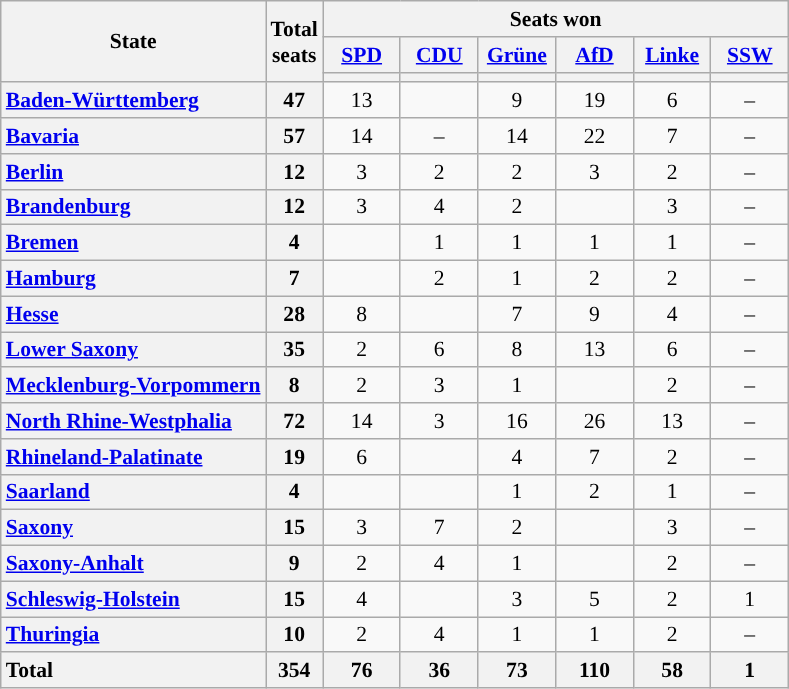<table class="wikitable" style="text-align:center; font-size: 0.9em;">
<tr>
<th rowspan="3">State</th>
<th rowspan="3">Total<br>seats</th>
<th colspan="6">Seats won</th>
</tr>
<tr>
<th class="unsortable" style="width:45px;"><a href='#'>SPD</a></th>
<th class="unsortable" style="width:45px;"><a href='#'>CDU</a></th>
<th class="unsortable" style="width:45px;"><a href='#'>Grüne</a></th>
<th class="unsortable" style="width:45px;"><a href='#'>AfD</a></th>
<th class="unsortable" style="width:45px;"><a href='#'>Linke</a></th>
<th class="unsortable" style="width:45px;"><a href='#'>SSW</a></th>
</tr>
<tr>
<th style="background:"></th>
<th style="background:"></th>
<th style="background:"></th>
<th style="background:"></th>
<th style="background:"></th>
<th style="background:"></th>
</tr>
<tr>
<th style="text-align: left;"><a href='#'>Baden-Württemberg</a></th>
<th>47</th>
<td>13</td>
<td></td>
<td>9</td>
<td>19</td>
<td>6</td>
<td>–</td>
</tr>
<tr>
<th style="text-align: left;"><a href='#'>Bavaria</a></th>
<th>57</th>
<td>14</td>
<td>–</td>
<td>14</td>
<td>22</td>
<td>7</td>
<td>–</td>
</tr>
<tr>
<th style="text-align: left;"><a href='#'>Berlin</a></th>
<th>12</th>
<td>3</td>
<td>2</td>
<td>2</td>
<td>3</td>
<td>2</td>
<td>–</td>
</tr>
<tr>
<th style="text-align: left;"><a href='#'>Brandenburg</a></th>
<th>12</th>
<td>3</td>
<td>4</td>
<td>2</td>
<td></td>
<td>3</td>
<td>–</td>
</tr>
<tr>
<th style="text-align: left;"><a href='#'>Bremen</a></th>
<th>4</th>
<td></td>
<td>1</td>
<td>1</td>
<td>1</td>
<td>1</td>
<td>–</td>
</tr>
<tr>
<th style="text-align: left;"><a href='#'>Hamburg</a></th>
<th>7</th>
<td></td>
<td>2</td>
<td>1</td>
<td>2</td>
<td>2</td>
<td>–</td>
</tr>
<tr>
<th style="text-align: left;"><a href='#'>Hesse</a></th>
<th>28</th>
<td>8</td>
<td></td>
<td>7</td>
<td>9</td>
<td>4</td>
<td>–</td>
</tr>
<tr>
<th style="text-align: left;"><a href='#'>Lower Saxony</a></th>
<th>35</th>
<td>2</td>
<td>6</td>
<td>8</td>
<td>13</td>
<td>6</td>
<td>–</td>
</tr>
<tr>
<th style="text-align: left;"><a href='#'>Mecklenburg-Vorpommern</a></th>
<th>8</th>
<td>2</td>
<td>3</td>
<td>1</td>
<td></td>
<td>2</td>
<td>–</td>
</tr>
<tr>
<th style="text-align: left;"><a href='#'>North Rhine-Westphalia</a></th>
<th>72</th>
<td>14</td>
<td>3</td>
<td>16</td>
<td>26</td>
<td>13</td>
<td>–</td>
</tr>
<tr class="sortbottom">
<th style="text-align: left;"><a href='#'>Rhineland-Palatinate</a></th>
<th>19</th>
<td>6</td>
<td></td>
<td>4</td>
<td>7</td>
<td>2</td>
<td>–</td>
</tr>
<tr>
<th style="text-align: left;"><a href='#'>Saarland</a></th>
<th>4</th>
<td></td>
<td></td>
<td>1</td>
<td>2</td>
<td>1</td>
<td>–</td>
</tr>
<tr>
<th style="text-align: left;"><a href='#'>Saxony</a></th>
<th>15</th>
<td>3</td>
<td>7</td>
<td>2</td>
<td></td>
<td>3</td>
<td>–</td>
</tr>
<tr>
<th style="text-align: left;"><a href='#'>Saxony-Anhalt</a></th>
<th>9</th>
<td>2</td>
<td>4</td>
<td>1</td>
<td></td>
<td>2</td>
<td>–</td>
</tr>
<tr>
<th style="text-align: left;"><a href='#'>Schleswig-Holstein</a></th>
<th>15</th>
<td>4</td>
<td></td>
<td>3</td>
<td>5</td>
<td>2</td>
<td>1</td>
</tr>
<tr>
<th style="text-align: left;"><a href='#'>Thuringia</a></th>
<th>10</th>
<td>2</td>
<td>4</td>
<td>1</td>
<td>1</td>
<td>2</td>
<td>–</td>
</tr>
<tr>
<th style="text-align: left;">Total</th>
<th>354</th>
<th>76</th>
<th>36</th>
<th>73</th>
<th>110</th>
<th>58</th>
<th>1</th>
</tr>
</table>
